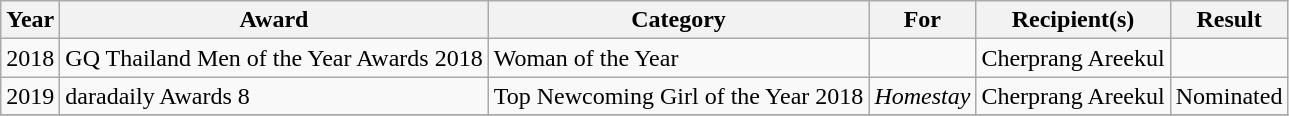<table class="wikitable sortable">
<tr>
<th>Year</th>
<th>Award</th>
<th>Category</th>
<th>For</th>
<th>Recipient(s)</th>
<th>Result</th>
</tr>
<tr>
<td>2018</td>
<td>GQ Thailand Men of the Year Awards 2018</td>
<td>Woman of the Year</td>
<td></td>
<td>Cherprang Areekul</td>
<td> </td>
</tr>
<tr>
<td>2019</td>
<td>daradaily Awards 8</td>
<td>Top Newcoming Girl of the Year 2018</td>
<td><em>Homestay</em></td>
<td>Cherprang Areekul</td>
<td>Nominated</td>
</tr>
<tr>
</tr>
</table>
